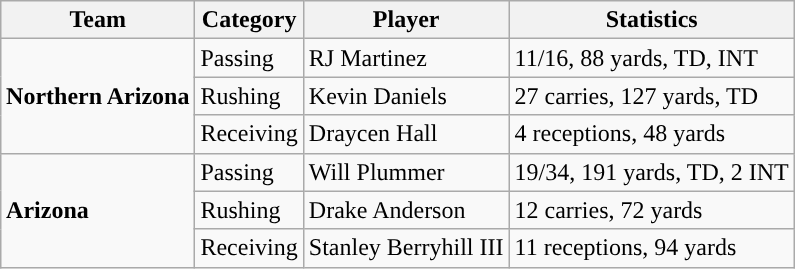<table class="wikitable" style="float: right;">
<tr>
<th>Team</th>
<th>Category</th>
<th>Player</th>
<th>Statistics</th>
</tr>
<tr>
<td rowspan=3><strong>Northern Arizona</strong></td>
<td>Passing</td>
<td>RJ Martinez</td>
<td>11/16, 88 yards, TD, INT</td>
</tr>
<tr>
<td>Rushing</td>
<td>Kevin Daniels</td>
<td>27 carries, 127 yards, TD</td>
</tr>
<tr>
<td>Receiving</td>
<td>Draycen Hall</td>
<td>4 receptions, 48 yards</td>
</tr>
<tr>
<td rowspan=3><strong>Arizona</strong></td>
<td>Passing</td>
<td>Will Plummer</td>
<td>19/34, 191 yards, TD, 2 INT</td>
</tr>
<tr>
<td>Rushing</td>
<td>Drake Anderson</td>
<td>12 carries, 72 yards</td>
</tr>
<tr>
<td>Receiving</td>
<td>Stanley Berryhill III</td>
<td>11 receptions, 94 yards</td>
</tr>
</table>
